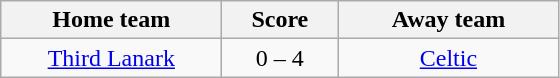<table class="wikitable" style="text-align: center">
<tr>
<th width=140>Home team</th>
<th width=70>Score</th>
<th width=140>Away team</th>
</tr>
<tr>
<td><a href='#'>Third Lanark</a></td>
<td>0 – 4</td>
<td><a href='#'>Celtic</a></td>
</tr>
</table>
